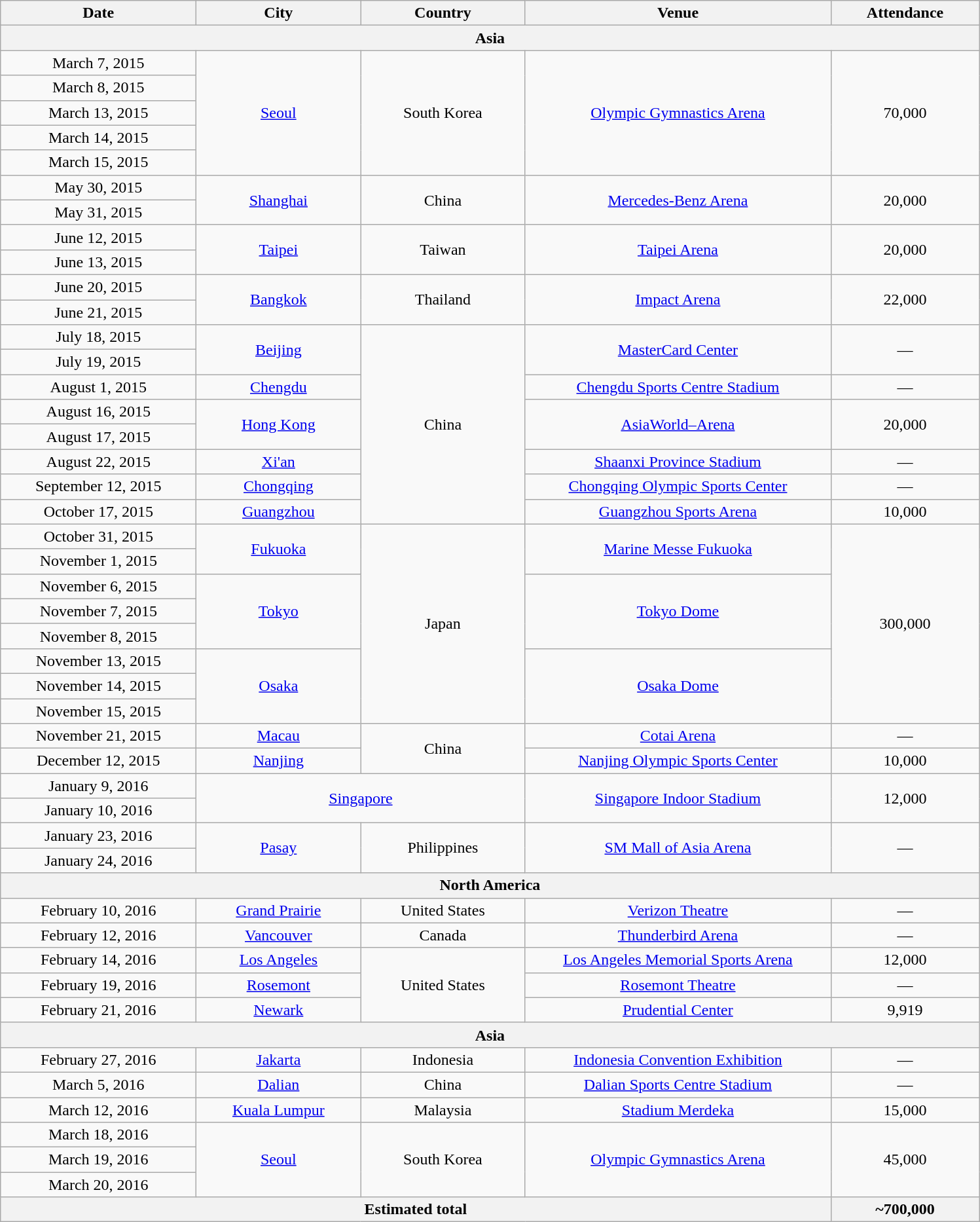<table class="wikitable" style="text-align:center;">
<tr>
<th scope="col" style="width:12em;">Date</th>
<th scope="col" style="width:10em;">City</th>
<th scope="col" style="width:10em;">Country</th>
<th scope="col" style="width:19em;">Venue</th>
<th scope="col" style="width:9em;">Attendance</th>
</tr>
<tr>
<th colspan="5"><strong>Asia</strong></th>
</tr>
<tr>
<td>March 7, 2015</td>
<td rowspan=5><a href='#'>Seoul</a></td>
<td rowspan=5>South Korea</td>
<td rowspan=5><a href='#'>Olympic Gymnastics Arena</a></td>
<td rowspan="5">70,000</td>
</tr>
<tr>
<td>March 8, 2015</td>
</tr>
<tr>
<td>March 13, 2015</td>
</tr>
<tr>
<td>March 14, 2015</td>
</tr>
<tr>
<td>March 15, 2015</td>
</tr>
<tr>
<td>May 30, 2015</td>
<td rowspan="2"><a href='#'>Shanghai</a></td>
<td rowspan="2">China</td>
<td rowspan="2"><a href='#'>Mercedes-Benz Arena</a></td>
<td rowspan="2">20,000</td>
</tr>
<tr>
<td>May 31, 2015</td>
</tr>
<tr>
<td>June 12, 2015</td>
<td rowspan=2><a href='#'>Taipei</a></td>
<td rowspan=2>Taiwan</td>
<td rowspan=2><a href='#'>Taipei Arena</a></td>
<td rowspan="2">20,000</td>
</tr>
<tr>
<td>June 13, 2015</td>
</tr>
<tr>
<td>June 20, 2015</td>
<td rowspan=2><a href='#'>Bangkok</a></td>
<td rowspan=2>Thailand</td>
<td rowspan=2><a href='#'>Impact Arena</a></td>
<td rowspan="2">22,000</td>
</tr>
<tr>
<td>June 21, 2015</td>
</tr>
<tr>
<td>July 18, 2015</td>
<td rowspan=2><a href='#'>Beijing</a></td>
<td rowspan="8">China</td>
<td rowspan=2><a href='#'>MasterCard Center</a></td>
<td rowspan="2">—</td>
</tr>
<tr>
<td>July 19, 2015</td>
</tr>
<tr>
<td>August 1, 2015</td>
<td><a href='#'>Chengdu</a></td>
<td><a href='#'>Chengdu Sports Centre Stadium</a></td>
<td>—</td>
</tr>
<tr>
<td>August 16, 2015</td>
<td rowspan=2><a href='#'>Hong Kong</a></td>
<td rowspan=2><a href='#'>AsiaWorld–Arena</a></td>
<td rowspan="2">20,000</td>
</tr>
<tr>
<td>August 17, 2015</td>
</tr>
<tr>
<td>August 22, 2015</td>
<td><a href='#'>Xi'an</a></td>
<td><a href='#'>Shaanxi Province Stadium</a></td>
<td>—</td>
</tr>
<tr>
<td>September 12, 2015</td>
<td><a href='#'>Chongqing</a></td>
<td><a href='#'>Chongqing Olympic Sports Center</a></td>
<td>—</td>
</tr>
<tr>
<td>October 17, 2015</td>
<td><a href='#'>Guangzhou</a></td>
<td><a href='#'>Guangzhou Sports Arena</a></td>
<td>10,000</td>
</tr>
<tr>
<td>October 31, 2015</td>
<td rowspan=2><a href='#'>Fukuoka</a></td>
<td rowspan=8>Japan</td>
<td rowspan=2><a href='#'>Marine Messe Fukuoka</a></td>
<td rowspan="8">300,000</td>
</tr>
<tr>
<td>November 1, 2015</td>
</tr>
<tr>
<td>November 6, 2015</td>
<td rowspan=3><a href='#'>Tokyo</a></td>
<td rowspan=3><a href='#'>Tokyo Dome</a></td>
</tr>
<tr>
<td>November 7, 2015</td>
</tr>
<tr>
<td>November 8, 2015</td>
</tr>
<tr>
<td>November 13, 2015</td>
<td rowspan=3><a href='#'>Osaka</a></td>
<td rowspan=3><a href='#'>Osaka Dome</a></td>
</tr>
<tr>
<td>November 14, 2015</td>
</tr>
<tr>
<td>November 15, 2015</td>
</tr>
<tr>
<td>November 21, 2015</td>
<td><a href='#'>Macau</a></td>
<td rowspan="2">China</td>
<td><a href='#'>Cotai Arena</a></td>
<td>—</td>
</tr>
<tr>
<td>December 12, 2015</td>
<td><a href='#'>Nanjing</a></td>
<td><a href='#'>Nanjing Olympic Sports Center</a></td>
<td>10,000</td>
</tr>
<tr>
<td>January 9, 2016</td>
<td colspan="2" rowspan="2"><a href='#'>Singapore</a></td>
<td rowspan=2><a href='#'>Singapore Indoor Stadium</a></td>
<td rowspan="2">12,000</td>
</tr>
<tr>
<td>January 10, 2016</td>
</tr>
<tr>
<td>January 23, 2016</td>
<td rowspan=2><a href='#'>Pasay</a></td>
<td rowspan=2>Philippines</td>
<td rowspan=2><a href='#'>SM Mall of Asia Arena</a></td>
<td rowspan="2">—</td>
</tr>
<tr>
<td>January 24, 2016</td>
</tr>
<tr>
<th colspan="5"><strong>North America</strong></th>
</tr>
<tr>
<td>February 10, 2016</td>
<td><a href='#'>Grand Prairie</a></td>
<td>United States</td>
<td><a href='#'>Verizon Theatre</a></td>
<td>—</td>
</tr>
<tr>
<td>February 12, 2016</td>
<td><a href='#'>Vancouver</a></td>
<td>Canada</td>
<td><a href='#'>Thunderbird Arena</a></td>
<td>—</td>
</tr>
<tr>
<td>February 14, 2016</td>
<td><a href='#'>Los Angeles</a></td>
<td rowspan=3>United States</td>
<td><a href='#'>Los Angeles Memorial Sports Arena</a></td>
<td>12,000</td>
</tr>
<tr>
<td>February 19, 2016</td>
<td><a href='#'>Rosemont</a></td>
<td><a href='#'>Rosemont Theatre</a></td>
<td>—</td>
</tr>
<tr>
<td>February 21, 2016</td>
<td><a href='#'>Newark</a></td>
<td><a href='#'>Prudential Center</a></td>
<td>9,919</td>
</tr>
<tr>
<th colspan="5"><strong>Asia</strong></th>
</tr>
<tr>
<td>February 27, 2016</td>
<td><a href='#'>Jakarta</a></td>
<td>Indonesia</td>
<td><a href='#'>Indonesia Convention Exhibition</a></td>
<td>—</td>
</tr>
<tr>
<td>March 5, 2016</td>
<td><a href='#'>Dalian</a></td>
<td>China</td>
<td><a href='#'>Dalian Sports Centre Stadium</a></td>
<td>—</td>
</tr>
<tr>
<td>March 12, 2016</td>
<td><a href='#'>Kuala Lumpur</a></td>
<td>Malaysia</td>
<td><a href='#'>Stadium Merdeka</a></td>
<td>15,000</td>
</tr>
<tr>
<td>March 18, 2016</td>
<td rowspan=3><a href='#'>Seoul</a></td>
<td rowspan=3>South Korea</td>
<td rowspan=3><a href='#'>Olympic Gymnastics Arena</a></td>
<td rowspan="3">45,000</td>
</tr>
<tr>
<td>March 19, 2016</td>
</tr>
<tr>
<td>March 20, 2016</td>
</tr>
<tr>
<th colspan="4"><strong>Estimated total</strong></th>
<th>~700,000</th>
</tr>
</table>
